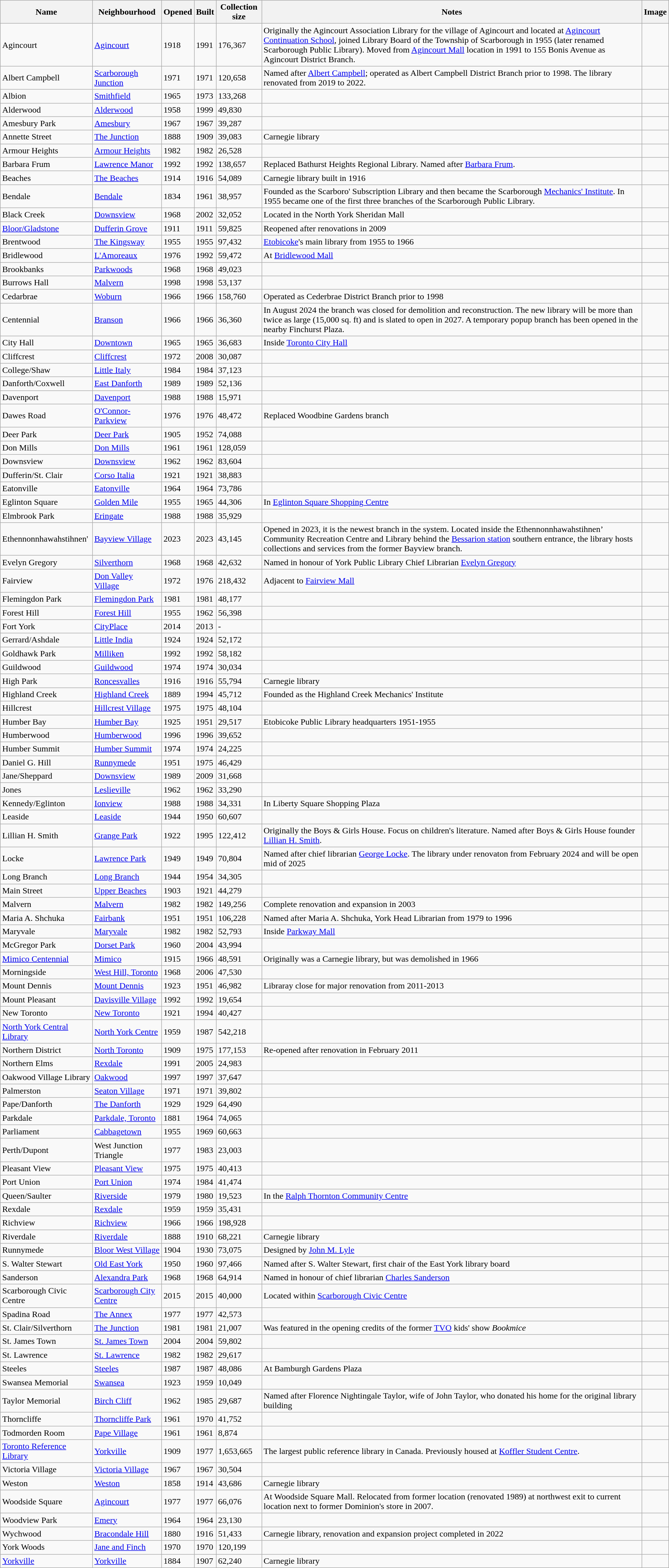<table class="wikitable sortable">
<tr>
<th>Name</th>
<th>Neighbourhood</th>
<th>Opened</th>
<th>Built</th>
<th>Collection size </th>
<th class="unsortable">Notes</th>
<th class="unsortable">Image</th>
</tr>
<tr>
<td>Agincourt</td>
<td><a href='#'>Agincourt</a></td>
<td>1918</td>
<td>1991</td>
<td>176,367 </td>
<td>Originally the Agincourt Association Library for the village of Agincourt and located at <a href='#'>Agincourt Continuation School</a>, joined Library Board of the Township of Scarborough in 1955 (later renamed Scarborough Public Library). Moved from <a href='#'>Agincourt Mall</a> location in 1991 to 155 Bonis Avenue as Agincourt District Branch.</td>
<td></td>
</tr>
<tr>
<td>Albert Campbell</td>
<td><a href='#'>Scarborough Junction</a></td>
<td>1971</td>
<td>1971</td>
<td>120,658</td>
<td>Named after <a href='#'>Albert Campbell</a>; operated as Albert Campbell District Branch prior to 1998. The library renovated from 2019 to 2022.</td>
<td></td>
</tr>
<tr>
<td>Albion</td>
<td><a href='#'>Smithfield</a></td>
<td>1965</td>
<td>1973</td>
<td>133,268</td>
<td></td>
<td></td>
</tr>
<tr>
<td>Alderwood</td>
<td><a href='#'>Alderwood</a></td>
<td>1958</td>
<td>1999</td>
<td>49,830</td>
<td></td>
<td></td>
</tr>
<tr>
<td>Amesbury Park</td>
<td><a href='#'>Amesbury</a></td>
<td>1967</td>
<td>1967</td>
<td>39,287</td>
<td></td>
<td></td>
</tr>
<tr>
<td>Annette Street</td>
<td><a href='#'>The Junction</a></td>
<td>1888</td>
<td>1909</td>
<td>39,083</td>
<td>Carnegie library</td>
<td></td>
</tr>
<tr>
<td>Armour Heights</td>
<td><a href='#'>Armour Heights</a></td>
<td>1982</td>
<td>1982</td>
<td>26,528</td>
<td></td>
<td></td>
</tr>
<tr>
<td>Barbara Frum</td>
<td><a href='#'>Lawrence Manor</a></td>
<td>1992</td>
<td>1992</td>
<td>138,657</td>
<td>Replaced Bathurst Heights Regional Library. Named after <a href='#'>Barbara Frum</a>.</td>
<td></td>
</tr>
<tr>
<td>Beaches</td>
<td><a href='#'>The Beaches</a></td>
<td>1914</td>
<td>1916</td>
<td>54,089</td>
<td>Carnegie library built in 1916</td>
<td></td>
</tr>
<tr>
<td>Bendale</td>
<td><a href='#'>Bendale</a></td>
<td>1834</td>
<td>1961</td>
<td>38,957</td>
<td>Founded as the Scarboro' Subscription Library and then became the Scarborough <a href='#'>Mechanics' Institute</a>. In 1955 became one of the first three branches of the Scarborough Public Library.</td>
<td></td>
</tr>
<tr>
<td>Black Creek</td>
<td><a href='#'>Downsview</a></td>
<td>1968</td>
<td>2002</td>
<td>32,052</td>
<td>Located in the North York Sheridan Mall</td>
<td></td>
</tr>
<tr>
<td><a href='#'>Bloor/Gladstone</a></td>
<td><a href='#'>Dufferin Grove</a></td>
<td>1911</td>
<td>1911</td>
<td>59,825</td>
<td>Reopened after renovations in 2009</td>
<td></td>
</tr>
<tr>
<td>Brentwood</td>
<td><a href='#'>The Kingsway</a></td>
<td>1955</td>
<td>1955</td>
<td>97,432</td>
<td><a href='#'>Etobicoke</a>'s main library from 1955 to 1966</td>
<td></td>
</tr>
<tr>
<td>Bridlewood</td>
<td><a href='#'>L'Amoreaux</a></td>
<td>1976</td>
<td>1992</td>
<td>59,472</td>
<td>At <a href='#'>Bridlewood Mall</a></td>
<td></td>
</tr>
<tr>
<td>Brookbanks</td>
<td><a href='#'>Parkwoods</a></td>
<td>1968</td>
<td>1968</td>
<td>49,023</td>
<td></td>
<td></td>
</tr>
<tr>
<td>Burrows Hall</td>
<td><a href='#'>Malvern</a></td>
<td>1998</td>
<td>1998</td>
<td>53,137</td>
<td></td>
<td></td>
</tr>
<tr>
<td>Cedarbrae</td>
<td><a href='#'>Woburn</a></td>
<td>1966</td>
<td>1966</td>
<td>158,760</td>
<td>Operated as Cederbrae District Branch prior to 1998</td>
<td></td>
</tr>
<tr>
<td>Centennial</td>
<td><a href='#'>Branson</a></td>
<td>1966</td>
<td>1966</td>
<td>36,360</td>
<td>In August 2024 the branch was closed for demolition and reconstruction. The new library will be more than twice as large (15,000 sq. ft) and is slated to open in 2027.  A temporary popup branch has been opened in the nearby Finchurst Plaza. </td>
<td></td>
</tr>
<tr>
<td>City Hall</td>
<td><a href='#'>Downtown</a></td>
<td>1965</td>
<td>1965</td>
<td>36,683</td>
<td>Inside <a href='#'>Toronto City Hall</a></td>
<td></td>
</tr>
<tr>
<td>Cliffcrest</td>
<td><a href='#'>Cliffcrest</a></td>
<td>1972</td>
<td>2008</td>
<td>30,087</td>
<td></td>
<td></td>
</tr>
<tr>
<td>College/Shaw</td>
<td><a href='#'>Little Italy</a></td>
<td>1984</td>
<td>1984</td>
<td>37,123</td>
<td></td>
<td></td>
</tr>
<tr>
<td>Danforth/Coxwell</td>
<td><a href='#'>East Danforth</a></td>
<td>1989</td>
<td>1989</td>
<td>52,136</td>
<td></td>
<td></td>
</tr>
<tr>
<td>Davenport</td>
<td><a href='#'>Davenport</a></td>
<td>1988</td>
<td>1988</td>
<td>15,971</td>
<td></td>
<td></td>
</tr>
<tr>
<td>Dawes Road</td>
<td><a href='#'>O'Connor-Parkview</a></td>
<td>1976</td>
<td>1976</td>
<td>48,472</td>
<td>Replaced Woodbine Gardens branch</td>
<td></td>
</tr>
<tr>
<td>Deer Park</td>
<td><a href='#'>Deer Park</a></td>
<td>1905</td>
<td>1952</td>
<td>74,088</td>
<td></td>
<td></td>
</tr>
<tr>
<td>Don Mills</td>
<td><a href='#'>Don Mills</a></td>
<td>1961</td>
<td>1961</td>
<td>128,059</td>
<td></td>
<td></td>
</tr>
<tr>
<td>Downsview</td>
<td><a href='#'>Downsview</a></td>
<td>1962</td>
<td>1962</td>
<td>83,604</td>
<td></td>
<td></td>
</tr>
<tr>
<td>Dufferin/St. Clair</td>
<td><a href='#'>Corso Italia</a></td>
<td>1921</td>
<td>1921</td>
<td>38,883</td>
<td></td>
<td></td>
</tr>
<tr>
<td>Eatonville</td>
<td><a href='#'>Eatonville</a></td>
<td>1964</td>
<td>1964</td>
<td>73,786</td>
<td></td>
<td></td>
</tr>
<tr>
<td>Eglinton Square</td>
<td><a href='#'>Golden Mile</a></td>
<td>1955</td>
<td>1965</td>
<td>44,306</td>
<td>In <a href='#'>Eglinton Square Shopping Centre</a></td>
<td></td>
</tr>
<tr>
<td>Elmbrook Park</td>
<td><a href='#'>Eringate</a></td>
<td>1988</td>
<td>1988</td>
<td>35,929</td>
<td></td>
<td></td>
</tr>
<tr>
<td>Ethennonnhawahstihnen'</td>
<td><a href='#'>Bayview Village</a></td>
<td>2023</td>
<td>2023</td>
<td>43,145</td>
<td>Opened in 2023, it is the newest branch in the system. Located inside the Ethennonnhawahstihnen’ Community Recreation Centre and Library behind the <a href='#'>Bessarion station</a> southern entrance, the library hosts collections and services from the former Bayview branch.</td>
<td></td>
</tr>
<tr>
<td>Evelyn Gregory</td>
<td><a href='#'>Silverthorn</a></td>
<td>1968</td>
<td>1968</td>
<td>42,632</td>
<td>Named in honour of York Public Library Chief Librarian <a href='#'>Evelyn Gregory</a></td>
<td></td>
</tr>
<tr>
<td>Fairview</td>
<td><a href='#'>Don Valley Village</a></td>
<td>1972</td>
<td>1976</td>
<td>218,432</td>
<td>Adjacent to <a href='#'>Fairview Mall</a></td>
<td></td>
</tr>
<tr>
<td>Flemingdon Park</td>
<td><a href='#'>Flemingdon Park</a></td>
<td>1981</td>
<td>1981</td>
<td>48,177</td>
<td></td>
<td></td>
</tr>
<tr>
<td>Forest Hill</td>
<td><a href='#'>Forest Hill</a></td>
<td>1955</td>
<td>1962</td>
<td>56,398</td>
<td></td>
<td></td>
</tr>
<tr>
<td>Fort York</td>
<td><a href='#'>CityPlace</a></td>
<td>2014</td>
<td>2013</td>
<td>-</td>
<td></td>
<td></td>
</tr>
<tr>
<td>Gerrard/Ashdale</td>
<td><a href='#'>Little India</a></td>
<td>1924</td>
<td>1924</td>
<td>52,172</td>
<td></td>
<td></td>
</tr>
<tr>
<td>Goldhawk Park</td>
<td><a href='#'>Milliken</a></td>
<td>1992</td>
<td>1992</td>
<td>58,182</td>
<td></td>
<td></td>
</tr>
<tr>
<td>Guildwood</td>
<td><a href='#'>Guildwood</a></td>
<td>1974</td>
<td>1974</td>
<td>30,034</td>
<td></td>
<td></td>
</tr>
<tr>
<td>High Park</td>
<td><a href='#'>Roncesvalles</a></td>
<td>1916</td>
<td>1916</td>
<td>55,794</td>
<td>Carnegie library</td>
<td></td>
</tr>
<tr>
<td>Highland Creek</td>
<td><a href='#'>Highland Creek</a></td>
<td>1889</td>
<td>1994</td>
<td>45,712</td>
<td>Founded as the Highland Creek Mechanics' Institute</td>
<td></td>
</tr>
<tr>
<td>Hillcrest</td>
<td><a href='#'>Hillcrest Village</a></td>
<td>1975</td>
<td>1975</td>
<td>48,104</td>
<td></td>
<td></td>
</tr>
<tr>
<td>Humber Bay</td>
<td><a href='#'>Humber Bay</a></td>
<td>1925</td>
<td>1951</td>
<td>29,517</td>
<td>Etobicoke Public Library headquarters 1951-1955</td>
<td></td>
</tr>
<tr>
<td>Humberwood</td>
<td><a href='#'>Humberwood</a></td>
<td>1996</td>
<td>1996</td>
<td>39,652</td>
<td></td>
<td></td>
</tr>
<tr>
<td>Humber Summit</td>
<td><a href='#'>Humber Summit</a></td>
<td>1974</td>
<td>1974</td>
<td>24,225</td>
<td></td>
<td></td>
</tr>
<tr>
<td>Daniel G. Hill</td>
<td><a href='#'>Runnymede</a></td>
<td>1951</td>
<td>1975</td>
<td>46,429</td>
<td></td>
<td></td>
</tr>
<tr>
<td>Jane/Sheppard</td>
<td><a href='#'>Downsview</a></td>
<td>1989</td>
<td>2009</td>
<td>31,668</td>
<td></td>
<td></td>
</tr>
<tr>
<td>Jones</td>
<td><a href='#'>Leslieville</a></td>
<td>1962</td>
<td>1962</td>
<td>33,290</td>
<td></td>
<td></td>
</tr>
<tr>
<td>Kennedy/Eglinton</td>
<td><a href='#'>Ionview</a></td>
<td>1988</td>
<td>1988</td>
<td>34,331</td>
<td>In Liberty Square Shopping Plaza</td>
<td></td>
</tr>
<tr>
<td>Leaside</td>
<td><a href='#'>Leaside</a></td>
<td>1944</td>
<td>1950</td>
<td>60,607</td>
<td></td>
<td></td>
</tr>
<tr>
<td>Lillian H. Smith</td>
<td><a href='#'>Grange Park</a></td>
<td>1922</td>
<td>1995</td>
<td>122,412</td>
<td>Originally the Boys & Girls House. Focus on children's literature. Named after Boys & Girls House founder <a href='#'>Lillian H. Smith</a>.</td>
<td></td>
</tr>
<tr>
<td>Locke</td>
<td><a href='#'>Lawrence Park</a></td>
<td>1949</td>
<td>1949</td>
<td>70,804</td>
<td>Named after chief librarian <a href='#'>George Locke</a>. The library under renovaton from February 2024 and will be open mid of 2025</td>
<td></td>
</tr>
<tr>
<td>Long Branch</td>
<td><a href='#'>Long Branch</a></td>
<td>1944</td>
<td>1954</td>
<td>34,305</td>
<td></td>
<td></td>
</tr>
<tr>
<td>Main Street</td>
<td><a href='#'>Upper Beaches</a></td>
<td>1903</td>
<td>1921</td>
<td>44,279</td>
<td></td>
<td></td>
</tr>
<tr>
<td>Malvern</td>
<td><a href='#'>Malvern</a></td>
<td>1982</td>
<td>1982</td>
<td>149,256</td>
<td>Complete renovation and expansion in 2003</td>
<td></td>
</tr>
<tr>
<td>Maria A. Shchuka</td>
<td><a href='#'>Fairbank</a></td>
<td>1951</td>
<td>1951</td>
<td>106,228</td>
<td>Named after Maria A. Shchuka, York Head Librarian from 1979 to 1996</td>
<td></td>
</tr>
<tr>
<td>Maryvale</td>
<td><a href='#'>Maryvale</a></td>
<td>1982</td>
<td>1982</td>
<td>52,793</td>
<td>Inside <a href='#'>Parkway Mall</a></td>
<td></td>
</tr>
<tr>
<td>McGregor Park</td>
<td><a href='#'>Dorset Park</a></td>
<td>1960</td>
<td>2004</td>
<td>43,994</td>
<td></td>
<td></td>
</tr>
<tr>
<td><a href='#'>Mimico Centennial</a></td>
<td><a href='#'>Mimico</a></td>
<td>1915</td>
<td>1966</td>
<td>48,591</td>
<td>Originally was a Carnegie library, but was demolished in 1966</td>
<td></td>
</tr>
<tr>
<td>Morningside</td>
<td><a href='#'>West Hill, Toronto</a></td>
<td>1968</td>
<td>2006</td>
<td>47,530</td>
<td></td>
<td></td>
</tr>
<tr>
<td>Mount Dennis</td>
<td><a href='#'>Mount Dennis</a></td>
<td>1923</td>
<td>1951</td>
<td>46,982</td>
<td>Libraray close for major renovation from 2011-2013</td>
<td></td>
</tr>
<tr>
<td>Mount Pleasant</td>
<td><a href='#'>Davisville Village</a></td>
<td>1992</td>
<td>1992</td>
<td>19,654</td>
<td></td>
<td></td>
</tr>
<tr>
<td>New Toronto</td>
<td><a href='#'>New Toronto</a></td>
<td>1921</td>
<td>1994</td>
<td>40,427</td>
<td></td>
<td></td>
</tr>
<tr>
<td><a href='#'>North York Central Library</a></td>
<td><a href='#'>North York Centre</a></td>
<td>1959</td>
<td>1987</td>
<td>542,218</td>
<td></td>
<td></td>
</tr>
<tr>
<td>Northern District</td>
<td><a href='#'>North Toronto</a></td>
<td>1909</td>
<td>1975</td>
<td>177,153</td>
<td>Re-opened after renovation in February 2011</td>
<td></td>
</tr>
<tr>
<td>Northern Elms</td>
<td><a href='#'>Rexdale</a></td>
<td>1991</td>
<td>2005</td>
<td>24,983</td>
<td></td>
<td></td>
</tr>
<tr>
<td>Oakwood Village Library</td>
<td><a href='#'>Oakwood</a></td>
<td>1997</td>
<td>1997</td>
<td>37,647</td>
<td></td>
<td></td>
</tr>
<tr>
<td>Palmerston</td>
<td><a href='#'>Seaton Village</a></td>
<td>1971</td>
<td>1971</td>
<td>39,802</td>
<td></td>
<td></td>
</tr>
<tr>
<td>Pape/Danforth</td>
<td><a href='#'>The Danforth</a></td>
<td>1929</td>
<td>1929</td>
<td>64,490</td>
<td></td>
<td></td>
</tr>
<tr>
<td>Parkdale</td>
<td><a href='#'>Parkdale, Toronto</a></td>
<td>1881</td>
<td>1964</td>
<td>74,065</td>
<td></td>
<td></td>
</tr>
<tr>
<td>Parliament</td>
<td><a href='#'>Cabbagetown</a></td>
<td>1955</td>
<td>1969</td>
<td>60,663</td>
<td></td>
<td></td>
</tr>
<tr>
<td>Perth/Dupont</td>
<td>West Junction Triangle</td>
<td>1977</td>
<td>1983</td>
<td>23,003</td>
<td></td>
<td></td>
</tr>
<tr>
<td>Pleasant View</td>
<td><a href='#'>Pleasant View</a></td>
<td>1975</td>
<td>1975</td>
<td>40,413</td>
<td></td>
<td></td>
</tr>
<tr>
<td>Port Union</td>
<td><a href='#'>Port Union</a></td>
<td>1974</td>
<td>1984</td>
<td>41,474</td>
<td></td>
<td></td>
</tr>
<tr>
<td>Queen/Saulter</td>
<td><a href='#'>Riverside</a></td>
<td>1979</td>
<td>1980</td>
<td>19,523</td>
<td>In the <a href='#'>Ralph Thornton Community Centre</a></td>
<td></td>
</tr>
<tr>
<td>Rexdale</td>
<td><a href='#'>Rexdale</a></td>
<td>1959</td>
<td>1959</td>
<td>35,431</td>
<td></td>
<td></td>
</tr>
<tr>
<td>Richview</td>
<td><a href='#'>Richview</a></td>
<td>1966</td>
<td>1966</td>
<td>198,928</td>
<td></td>
<td></td>
</tr>
<tr>
<td>Riverdale</td>
<td><a href='#'>Riverdale</a></td>
<td>1888</td>
<td>1910</td>
<td>68,221</td>
<td>Carnegie library</td>
<td></td>
</tr>
<tr>
<td>Runnymede</td>
<td><a href='#'>Bloor West Village</a></td>
<td>1904</td>
<td>1930</td>
<td>73,075</td>
<td>Designed by <a href='#'>John M. Lyle</a></td>
<td></td>
</tr>
<tr>
<td>S. Walter Stewart</td>
<td><a href='#'>Old East York</a></td>
<td>1950</td>
<td>1960</td>
<td>97,466</td>
<td>Named after S. Walter Stewart, first chair of the East York library board</td>
<td></td>
</tr>
<tr>
<td>Sanderson</td>
<td><a href='#'>Alexandra Park</a></td>
<td>1968</td>
<td>1968</td>
<td>64,914</td>
<td>Named in honour of chief librarian <a href='#'>Charles Sanderson</a></td>
<td></td>
</tr>
<tr>
<td>Scarborough Civic Centre</td>
<td><a href='#'>Scarborough City Centre</a></td>
<td>2015</td>
<td>2015</td>
<td>40,000</td>
<td>Located within <a href='#'>Scarborough Civic Centre</a></td>
<td></td>
</tr>
<tr>
<td>Spadina Road</td>
<td><a href='#'>The Annex</a></td>
<td>1977</td>
<td>1977</td>
<td>42,573</td>
<td></td>
<td></td>
</tr>
<tr>
<td>St. Clair/Silverthorn</td>
<td><a href='#'>The Junction</a></td>
<td>1981</td>
<td>1981</td>
<td>21,007</td>
<td>Was featured in the opening credits of the former <a href='#'>TVO</a> kids' show <em>Bookmice</em></td>
<td></td>
</tr>
<tr>
<td>St. James Town</td>
<td><a href='#'>St. James Town</a></td>
<td>2004</td>
<td>2004</td>
<td>59,802</td>
<td></td>
<td></td>
</tr>
<tr>
<td>St. Lawrence</td>
<td><a href='#'>St. Lawrence</a></td>
<td>1982</td>
<td>1982</td>
<td>29,617</td>
<td></td>
<td></td>
</tr>
<tr>
<td>Steeles</td>
<td><a href='#'>Steeles</a></td>
<td>1987</td>
<td>1987</td>
<td>48,086</td>
<td>At Bamburgh Gardens Plaza</td>
<td></td>
</tr>
<tr>
<td>Swansea Memorial</td>
<td><a href='#'>Swansea</a></td>
<td>1923</td>
<td>1959</td>
<td>10,049</td>
<td></td>
<td></td>
</tr>
<tr>
<td>Taylor Memorial</td>
<td><a href='#'>Birch Cliff</a></td>
<td>1962</td>
<td>1985</td>
<td>29,687</td>
<td>Named after Florence Nightingale Taylor, wife of John Taylor, who donated his home for the original library building</td>
<td></td>
</tr>
<tr>
<td>Thorncliffe</td>
<td><a href='#'>Thorncliffe Park</a></td>
<td>1961</td>
<td>1970</td>
<td>41,752</td>
<td></td>
<td></td>
</tr>
<tr>
<td>Todmorden Room</td>
<td><a href='#'>Pape Village</a></td>
<td>1961</td>
<td>1961</td>
<td>8,874</td>
<td></td>
<td></td>
</tr>
<tr>
<td><a href='#'>Toronto Reference Library</a></td>
<td><a href='#'>Yorkville</a></td>
<td>1909</td>
<td>1977</td>
<td>1,653,665</td>
<td>The largest public reference library in Canada. Previously housed at <a href='#'>Koffler Student Centre</a>.</td>
<td></td>
</tr>
<tr>
<td>Victoria Village</td>
<td><a href='#'>Victoria Village</a></td>
<td>1967</td>
<td>1967</td>
<td>30,504</td>
<td></td>
<td></td>
</tr>
<tr>
<td>Weston</td>
<td><a href='#'>Weston</a></td>
<td>1858</td>
<td>1914</td>
<td>43,686</td>
<td>Carnegie library</td>
<td></td>
</tr>
<tr>
<td>Woodside Square</td>
<td><a href='#'>Agincourt</a></td>
<td>1977</td>
<td>1977</td>
<td>66,076</td>
<td>At Woodside Square Mall. Relocated from former location (renovated 1989) at northwest exit to current location next to former Dominion's store in 2007.</td>
<td></td>
</tr>
<tr>
<td>Woodview Park</td>
<td><a href='#'>Emery</a></td>
<td>1964</td>
<td>1964</td>
<td>23,130</td>
<td></td>
<td></td>
</tr>
<tr>
<td>Wychwood</td>
<td><a href='#'>Bracondale Hill</a></td>
<td>1880</td>
<td>1916</td>
<td>51,433</td>
<td>Carnegie library, renovation and expansion project completed in 2022</td>
<td></td>
</tr>
<tr>
<td>York Woods</td>
<td><a href='#'>Jane and Finch</a></td>
<td>1970</td>
<td>1970</td>
<td>120,199</td>
<td></td>
<td></td>
</tr>
<tr>
<td><a href='#'>Yorkville</a></td>
<td><a href='#'>Yorkville</a></td>
<td>1884</td>
<td>1907</td>
<td>62,240</td>
<td>Carnegie library</td>
<td></td>
</tr>
</table>
